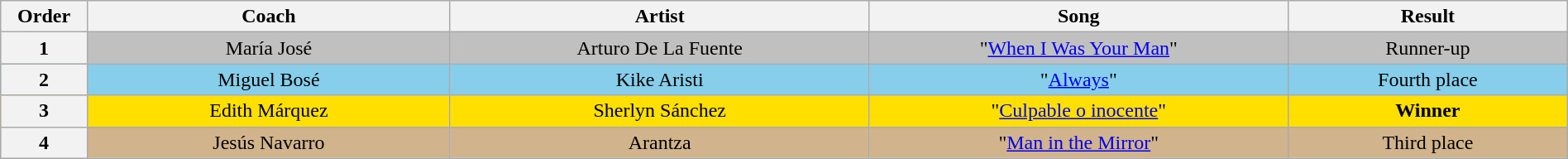<table class="wikitable" style="text-align:center; width:100%">
<tr>
<th scope="col" width="02%">Order</th>
<th scope="col" width="13%">Coach</th>
<th scope="col" width="15%">Artist</th>
<th scope="col" width="15%">Song</th>
<th scope="col" width="10%">Result</th>
</tr>
<tr bgcolor="silver">
<th>1</th>
<td>María José</td>
<td>Arturo De La Fuente</td>
<td>"<a href='#'>When I Was Your Man</a>"</td>
<td>Runner-up</td>
</tr>
<tr bgcolor="skyblue">
<th>2</th>
<td>Miguel Bosé</td>
<td>Kike Aristi</td>
<td>"<a href='#'>Always</a>"</td>
<td>Fourth place</td>
</tr>
<tr bgcolor="#FFDF00">
<th>3</th>
<td>Edith Márquez</td>
<td>Sherlyn Sánchez</td>
<td>"<a href='#'>Culpable o inocente</a>"</td>
<td><strong>Winner</strong></td>
</tr>
<tr bgcolor="tan">
<th>4</th>
<td>Jesús Navarro</td>
<td>Arantza</td>
<td>"<a href='#'>Man in the Mirror</a>"</td>
<td>Third place</td>
</tr>
</table>
